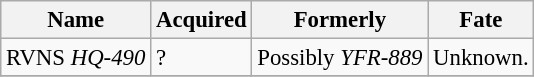<table class="wikitable" style="font-size:95%;">
<tr>
<th>Name</th>
<th>Acquired</th>
<th>Formerly</th>
<th>Fate</th>
</tr>
<tr>
<td>RVNS <em>HQ-490</em></td>
<td>?</td>
<td>Possibly <em>YFR-889</em></td>
<td>Unknown.</td>
</tr>
<tr>
</tr>
</table>
